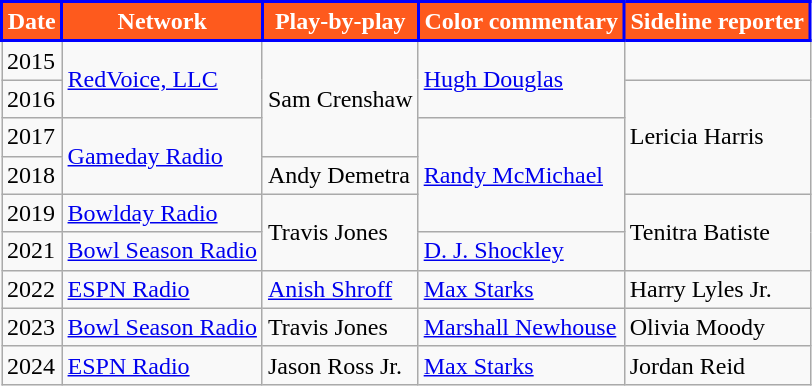<table class="wikitable">
<tr>
<th style="background:#FE5A1D; color:white; border: 2px solid blue;">Date</th>
<th style="background:#FE5A1D; color:white; border: 2px solid blue;">Network</th>
<th style="background:#FE5A1D; color:white; border: 2px solid blue;">Play-by-play</th>
<th style="background:#FE5A1D; color:white; border: 2px solid blue;">Color commentary</th>
<th style="background:#FE5A1D; color:white; border: 2px solid blue;">Sideline reporter</th>
</tr>
<tr>
<td>2015</td>
<td rowspan=2><a href='#'>RedVoice, LLC</a></td>
<td rowspan=3>Sam Crenshaw</td>
<td rowspan=2><a href='#'>Hugh Douglas</a></td>
<td></td>
</tr>
<tr>
<td>2016</td>
<td rowspan=3>Lericia Harris</td>
</tr>
<tr>
<td>2017</td>
<td rowspan=2><a href='#'>Gameday Radio</a></td>
<td rowspan=3><a href='#'>Randy McMichael</a></td>
</tr>
<tr>
<td>2018</td>
<td>Andy Demetra</td>
</tr>
<tr>
<td>2019</td>
<td><a href='#'>Bowlday Radio</a></td>
<td rowspan=2>Travis Jones</td>
<td rowspan=2>Tenitra Batiste</td>
</tr>
<tr>
<td>2021</td>
<td><a href='#'>Bowl Season Radio</a></td>
<td><a href='#'>D. J. Shockley</a></td>
</tr>
<tr>
<td>2022</td>
<td><a href='#'>ESPN Radio</a></td>
<td><a href='#'>Anish Shroff</a></td>
<td><a href='#'>Max Starks</a></td>
<td>Harry Lyles Jr.</td>
</tr>
<tr>
<td>2023</td>
<td><a href='#'>Bowl Season Radio</a></td>
<td>Travis Jones</td>
<td><a href='#'>Marshall Newhouse</a></td>
<td>Olivia Moody</td>
</tr>
<tr>
<td>2024</td>
<td><a href='#'>ESPN Radio</a></td>
<td>Jason Ross Jr.</td>
<td><a href='#'>Max Starks</a></td>
<td>Jordan Reid</td>
</tr>
</table>
